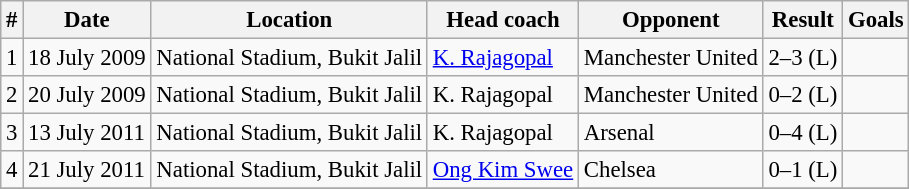<table class="wikitable" style="font-size: 95%">
<tr>
<th>#</th>
<th>Date</th>
<th>Location</th>
<th>Head coach</th>
<th>Opponent</th>
<th>Result</th>
<th>Goals</th>
</tr>
<tr>
<td>1</td>
<td>18 July 2009</td>
<td>National Stadium, Bukit Jalil</td>
<td><a href='#'>K. Rajagopal</a></td>
<td>Manchester United</td>
<td>2–3 (L)</td>
<td></td>
</tr>
<tr>
<td>2</td>
<td>20 July 2009</td>
<td>National Stadium, Bukit Jalil</td>
<td>K. Rajagopal</td>
<td>Manchester United</td>
<td>0–2 (L)</td>
<td></td>
</tr>
<tr>
<td>3</td>
<td>13 July 2011</td>
<td>National Stadium, Bukit Jalil</td>
<td>K. Rajagopal</td>
<td>Arsenal</td>
<td>0–4 (L)</td>
<td></td>
</tr>
<tr>
<td>4</td>
<td>21 July 2011</td>
<td>National Stadium, Bukit Jalil</td>
<td><a href='#'>Ong Kim Swee</a></td>
<td>Chelsea</td>
<td>0–1 (L)</td>
<td></td>
</tr>
<tr>
</tr>
</table>
